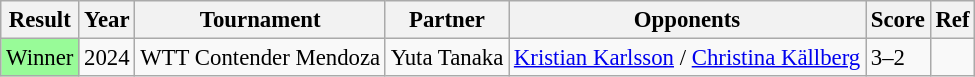<table class="wikitable" style="font-size: 95%;">
<tr>
<th>Result</th>
<th>Year</th>
<th>Tournament</th>
<th>Partner</th>
<th>Opponents</th>
<th>Score</th>
<th>Ref</th>
</tr>
<tr>
<td style="background: #98fb98;">Winner</td>
<td>2024</td>
<td>WTT Contender Mendoza</td>
<td>Yuta Tanaka</td>
<td> <a href='#'>Kristian Karlsson</a> / <a href='#'>Christina Källberg</a></td>
<td>3–2</td>
<td></td>
</tr>
</table>
